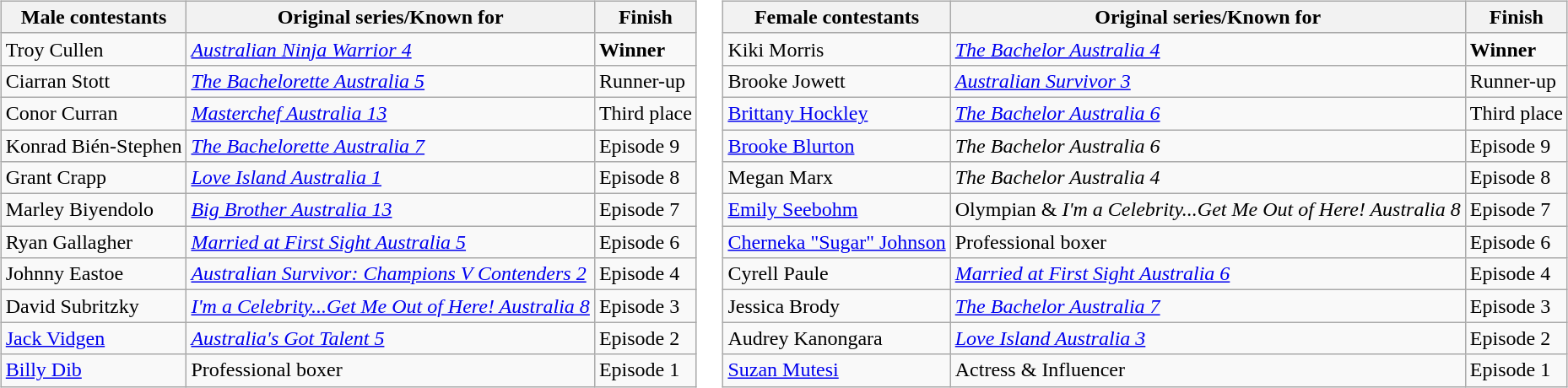<table>
<tr>
<td style="vertical-align:top"><br><table class="wikitable sortable" style="font-size:100%; white-space:nowrap">
<tr>
<th>Male contestants</th>
<th>Original series/Known for</th>
<th>Finish</th>
</tr>
<tr>
<td>Troy Cullen</td>
<td><em><a href='#'>Australian Ninja Warrior 4</a></em></td>
<td><strong>Winner</strong></td>
</tr>
<tr>
<td>Ciarran Stott</td>
<td><em><a href='#'>The Bachelorette Australia 5</a></em></td>
<td>Runner-up</td>
</tr>
<tr>
<td>Conor Curran</td>
<td><em><a href='#'>Masterchef Australia 13</a></em></td>
<td>Third place</td>
</tr>
<tr>
<td>Konrad Bién-Stephen</td>
<td><em><a href='#'>The Bachelorette Australia 7</a></em></td>
<td>Episode 9</td>
</tr>
<tr>
<td>Grant Crapp</td>
<td><em><a href='#'>Love Island Australia 1</a></em></td>
<td>Episode 8</td>
</tr>
<tr>
<td>Marley Biyendolo</td>
<td><em><a href='#'>Big Brother Australia 13</a></em></td>
<td>Episode 7</td>
</tr>
<tr>
<td>Ryan Gallagher</td>
<td><em><a href='#'>Married at First Sight Australia 5</a></em></td>
<td>Episode 6</td>
</tr>
<tr>
<td>Johnny Eastoe</td>
<td><em><a href='#'>Australian Survivor: Champions V Contenders 2</a></em></td>
<td>Episode 4</td>
</tr>
<tr>
<td>David Subritzky</td>
<td><em><a href='#'>I'm a Celebrity...Get Me Out of Here! Australia 8</a></em></td>
<td>Episode 3</td>
</tr>
<tr>
<td><a href='#'>Jack Vidgen</a></td>
<td><em><a href='#'>Australia's Got Talent 5</a></em></td>
<td>Episode 2</td>
</tr>
<tr>
<td><a href='#'>Billy Dib</a></td>
<td>Professional boxer</td>
<td>Episode 1</td>
</tr>
</table>
</td>
<td style="vertical-align:top"><br><table class="wikitable sortable" style="font-size:100%; white-space:nowrap">
<tr>
<th>Female contestants</th>
<th>Original series/Known for</th>
<th>Finish</th>
</tr>
<tr>
<td>Kiki Morris</td>
<td><em><a href='#'>The Bachelor Australia 4</a></em></td>
<td><strong>Winner</strong></td>
</tr>
<tr>
<td>Brooke Jowett</td>
<td><em><a href='#'>Australian Survivor 3</a></em></td>
<td>Runner-up</td>
</tr>
<tr>
<td><a href='#'>Brittany Hockley</a></td>
<td><em><a href='#'>The Bachelor Australia 6</a></em></td>
<td>Third place</td>
</tr>
<tr>
<td><a href='#'>Brooke Blurton</a></td>
<td><em>The Bachelor Australia 6</em></td>
<td>Episode 9</td>
</tr>
<tr>
<td>Megan Marx</td>
<td><em>The Bachelor Australia 4</em></td>
<td>Episode 8</td>
</tr>
<tr>
<td><a href='#'>Emily Seebohm</a></td>
<td>Olympian & <em>I'm a Celebrity...Get Me Out of Here! Australia 8</em></td>
<td>Episode 7</td>
</tr>
<tr>
<td><a href='#'>Cherneka "Sugar" Johnson</a></td>
<td>Professional boxer</td>
<td>Episode 6</td>
</tr>
<tr>
<td>Cyrell Paule</td>
<td><em><a href='#'>Married at First Sight Australia 6</a></em></td>
<td>Episode 4</td>
</tr>
<tr>
<td>Jessica Brody</td>
<td><em><a href='#'>The Bachelor Australia 7</a></em></td>
<td>Episode 3</td>
</tr>
<tr>
<td>Audrey Kanongara</td>
<td><em><a href='#'>Love Island Australia 3</a></em></td>
<td>Episode 2</td>
</tr>
<tr>
<td><a href='#'>Suzan Mutesi</a></td>
<td>Actress & Influencer</td>
<td>Episode 1</td>
</tr>
</table>
</td>
</tr>
</table>
